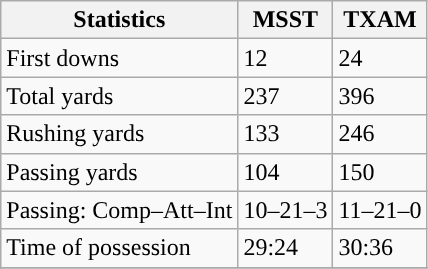<table class="wikitable" style="float: left;">
<tr>
<th>Statistics</th>
<th>MSST</th>
<th>TXAM</th>
</tr>
<tr>
<td>First downs</td>
<td>12</td>
<td>24</td>
</tr>
<tr>
<td>Total yards</td>
<td>237</td>
<td>396</td>
</tr>
<tr>
<td>Rushing yards</td>
<td>133</td>
<td>246</td>
</tr>
<tr>
<td>Passing yards</td>
<td>104</td>
<td>150</td>
</tr>
<tr>
<td>Passing: Comp–Att–Int</td>
<td>10–21–3</td>
<td>11–21–0</td>
</tr>
<tr>
<td>Time of possession</td>
<td>29:24</td>
<td>30:36</td>
</tr>
<tr>
</tr>
</table>
